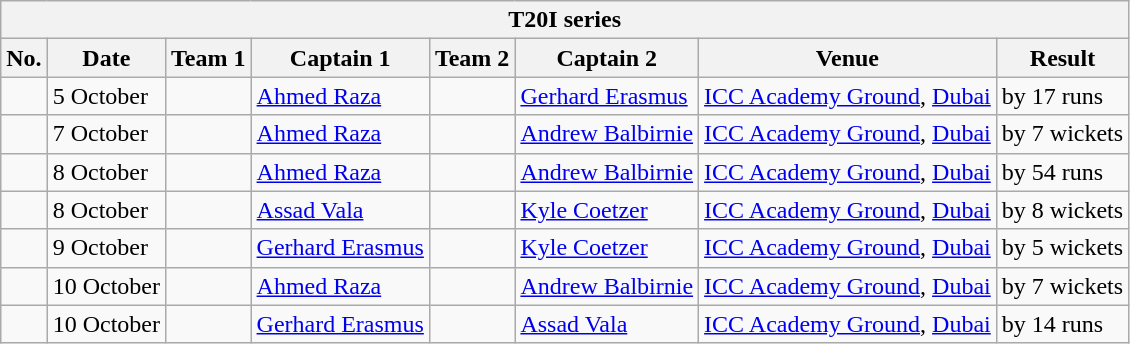<table class="wikitable">
<tr>
<th colspan="9">T20I series</th>
</tr>
<tr>
<th>No.</th>
<th>Date</th>
<th>Team 1</th>
<th>Captain 1</th>
<th>Team 2</th>
<th>Captain 2</th>
<th>Venue</th>
<th>Result</th>
</tr>
<tr>
<td></td>
<td>5 October</td>
<td></td>
<td><a href='#'>Ahmed Raza</a></td>
<td></td>
<td><a href='#'>Gerhard Erasmus</a></td>
<td><a href='#'>ICC Academy Ground</a>, <a href='#'>Dubai</a></td>
<td> by 17 runs</td>
</tr>
<tr>
<td></td>
<td>7 October</td>
<td></td>
<td><a href='#'>Ahmed Raza</a></td>
<td></td>
<td><a href='#'>Andrew Balbirnie</a></td>
<td><a href='#'>ICC Academy Ground</a>, <a href='#'>Dubai</a></td>
<td> by 7 wickets</td>
</tr>
<tr>
<td></td>
<td>8 October</td>
<td></td>
<td><a href='#'>Ahmed Raza</a></td>
<td></td>
<td><a href='#'>Andrew Balbirnie</a></td>
<td><a href='#'>ICC Academy Ground</a>, <a href='#'>Dubai</a></td>
<td> by 54 runs</td>
</tr>
<tr>
<td></td>
<td>8 October</td>
<td></td>
<td><a href='#'>Assad Vala</a></td>
<td></td>
<td><a href='#'>Kyle Coetzer</a></td>
<td><a href='#'>ICC Academy Ground</a>, <a href='#'>Dubai</a></td>
<td> by 8 wickets</td>
</tr>
<tr>
<td></td>
<td>9 October</td>
<td></td>
<td><a href='#'>Gerhard Erasmus</a></td>
<td></td>
<td><a href='#'>Kyle Coetzer</a></td>
<td><a href='#'>ICC Academy Ground</a>, <a href='#'>Dubai</a></td>
<td> by 5 wickets</td>
</tr>
<tr>
<td></td>
<td>10 October</td>
<td></td>
<td><a href='#'>Ahmed Raza</a></td>
<td></td>
<td><a href='#'>Andrew Balbirnie</a></td>
<td><a href='#'>ICC Academy Ground</a>, <a href='#'>Dubai</a></td>
<td> by 7 wickets</td>
</tr>
<tr>
<td></td>
<td>10 October</td>
<td></td>
<td><a href='#'>Gerhard Erasmus</a></td>
<td></td>
<td><a href='#'>Assad Vala</a></td>
<td><a href='#'>ICC Academy Ground</a>, <a href='#'>Dubai</a></td>
<td> by 14 runs</td>
</tr>
</table>
